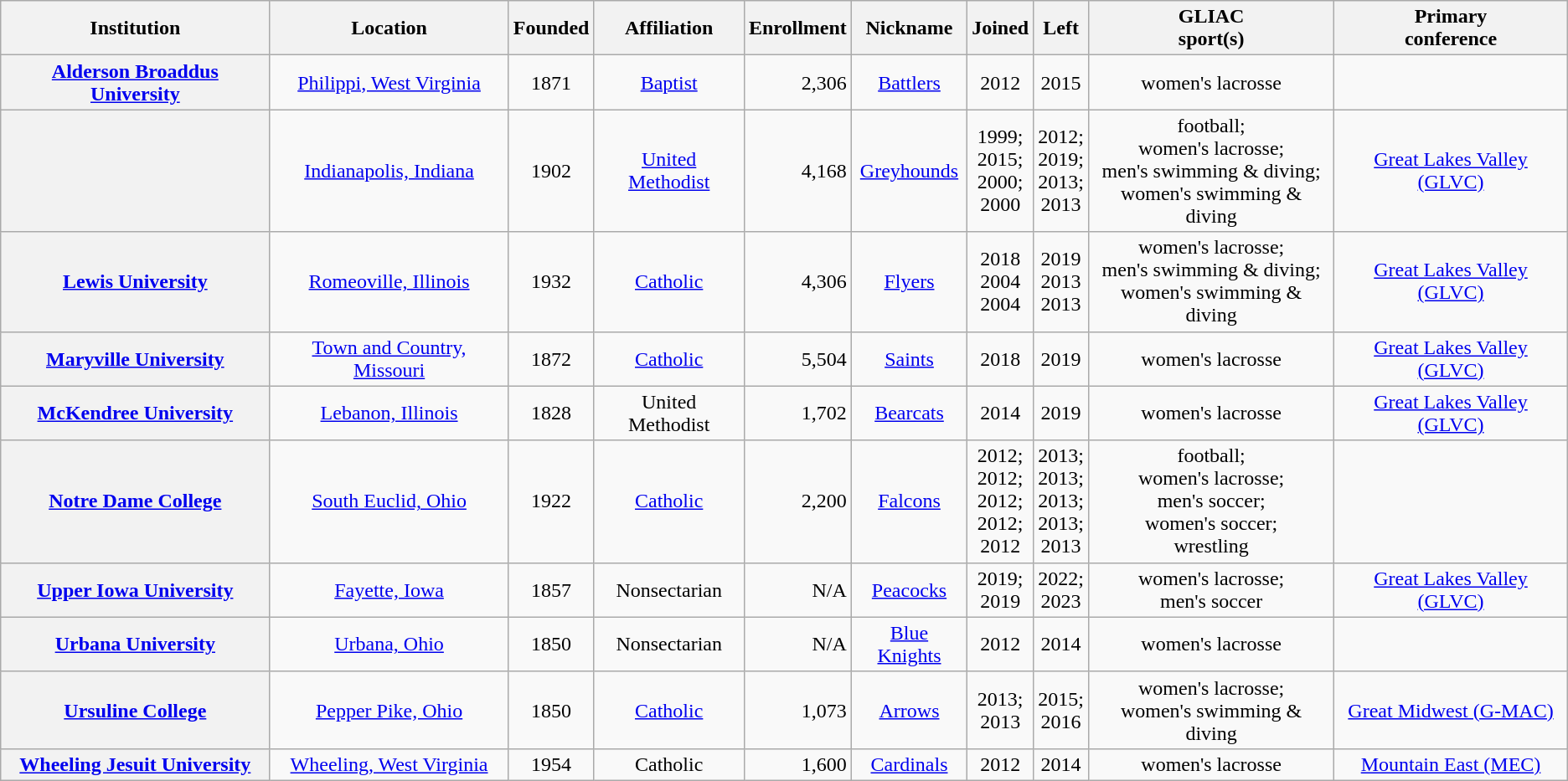<table class="wikitable sortable" style="text-align:center">
<tr>
<th scope="col">Institution</th>
<th scope="col">Location</th>
<th scope="col">Founded</th>
<th scope="col">Affiliation</th>
<th scope="col">Enrollment</th>
<th scope="col">Nickname</th>
<th scope="col">Joined</th>
<th scope="col">Left</th>
<th scope="col">GLIAC<br>sport(s)</th>
<th scope="col">Primary<br>conference</th>
</tr>
<tr>
<th scope="row"><a href='#'>Alderson Broaddus University</a></th>
<td><a href='#'>Philippi, West Virginia</a></td>
<td>1871</td>
<td><a href='#'>Baptist</a></td>
<td align=right>2,306</td>
<td><a href='#'>Battlers</a></td>
<td>2012</td>
<td>2015</td>
<td>women's lacrosse</td>
<td></td>
</tr>
<tr>
<th scope="row"></th>
<td><a href='#'>Indianapolis, Indiana</a></td>
<td>1902</td>
<td><a href='#'>United Methodist</a></td>
<td align=right>4,168</td>
<td><a href='#'>Greyhounds</a></td>
<td>1999;<br>2015;<br>2000;<br>2000</td>
<td>2012;<br>2019;<br>2013;<br>2013</td>
<td>football;<br>women's lacrosse;<br>men's swimming & diving;<br>women's swimming & diving</td>
<td><a href='#'>Great Lakes Valley (GLVC)</a></td>
</tr>
<tr>
<th scope="row"><a href='#'>Lewis University</a></th>
<td><a href='#'>Romeoville, Illinois</a></td>
<td>1932</td>
<td><a href='#'>Catholic</a></td>
<td align=right>4,306</td>
<td><a href='#'>Flyers</a></td>
<td>2018<br>2004<br>2004</td>
<td>2019<br>2013<br>2013</td>
<td>women's lacrosse;<br>men's swimming & diving;<br>women's swimming & diving</td>
<td><a href='#'>Great Lakes Valley (GLVC)</a></td>
</tr>
<tr>
<th scope="row"><a href='#'>Maryville University</a></th>
<td><a href='#'>Town and Country, Missouri</a></td>
<td>1872</td>
<td><a href='#'>Catholic</a></td>
<td align=right>5,504</td>
<td><a href='#'>Saints</a></td>
<td>2018</td>
<td>2019</td>
<td>women's lacrosse</td>
<td><a href='#'>Great Lakes Valley (GLVC)</a></td>
</tr>
<tr>
<th scope="row"><a href='#'>McKendree University</a></th>
<td><a href='#'>Lebanon, Illinois</a></td>
<td>1828</td>
<td>United Methodist</td>
<td align=right>1,702</td>
<td><a href='#'>Bearcats</a></td>
<td>2014</td>
<td>2019</td>
<td>women's lacrosse</td>
<td><a href='#'>Great Lakes Valley (GLVC)</a></td>
</tr>
<tr>
<th scope="row"><a href='#'>Notre Dame College</a></th>
<td><a href='#'>South Euclid, Ohio</a></td>
<td>1922</td>
<td><a href='#'>Catholic</a></td>
<td align=right>2,200</td>
<td><a href='#'>Falcons</a></td>
<td>2012;<br>2012;<br>2012;<br>2012;<br>2012</td>
<td>2013;<br>2013;<br>2013;<br>2013;<br>2013</td>
<td>football;<br>women's lacrosse;<br>men's soccer;<br>women's soccer;<br>wrestling</td>
<td></td>
</tr>
<tr>
<th scope="row"><a href='#'>Upper Iowa University</a></th>
<td><a href='#'>Fayette, Iowa</a></td>
<td>1857</td>
<td>Nonsectarian</td>
<td align=right>N/A</td>
<td><a href='#'>Peacocks</a></td>
<td>2019;<br>2019</td>
<td>2022;<br>2023</td>
<td>women's lacrosse;<br>men's soccer</td>
<td><a href='#'>Great Lakes Valley (GLVC)</a></td>
</tr>
<tr>
<th scope="row"><a href='#'>Urbana University</a></th>
<td><a href='#'>Urbana, Ohio</a></td>
<td>1850</td>
<td>Nonsectarian</td>
<td align=right>N/A</td>
<td><a href='#'>Blue Knights</a></td>
<td>2012</td>
<td>2014</td>
<td>women's lacrosse</td>
<td></td>
</tr>
<tr>
<th scope="row"><a href='#'>Ursuline College</a></th>
<td><a href='#'>Pepper Pike, Ohio</a></td>
<td>1850</td>
<td><a href='#'>Catholic</a></td>
<td align=right>1,073</td>
<td><a href='#'>Arrows</a></td>
<td>2013;<br>2013</td>
<td>2015;<br>2016</td>
<td>women's lacrosse;<br>women's swimming & diving</td>
<td><a href='#'>Great Midwest (G-MAC)</a></td>
</tr>
<tr>
<th scope="row"><a href='#'>Wheeling Jesuit University</a></th>
<td><a href='#'>Wheeling, West Virginia</a></td>
<td>1954</td>
<td>Catholic</td>
<td align=right>1,600</td>
<td><a href='#'>Cardinals</a></td>
<td>2012</td>
<td>2014</td>
<td>women's lacrosse</td>
<td><a href='#'>Mountain East (MEC)</a></td>
</tr>
</table>
